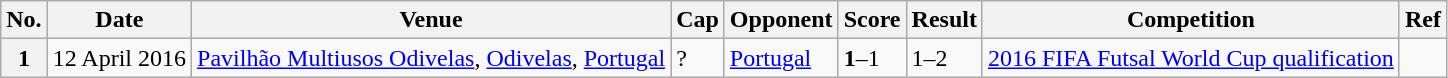<table class="wikitable sortable plainrowheaders">
<tr>
<th scope=col>No.</th>
<th scope=col data-sort-type=date>Date</th>
<th scope=col>Venue</th>
<th scope=col>Cap</th>
<th scope=col>Opponent</th>
<th scope=col>Score</th>
<th scope=col>Result</th>
<th scope=col>Competition</th>
<th scope=col>Ref</th>
</tr>
<tr>
<th scope=row>1</th>
<td>12 April 2016</td>
<td><a href='#'>Pavilhão Multiusos Odivelas</a>, <a href='#'>Odivelas</a>, <a href='#'>Portugal</a></td>
<td>?</td>
<td> <a href='#'>Portugal</a></td>
<td><strong>1</strong>–1</td>
<td>1–2</td>
<td><a href='#'>2016 FIFA Futsal World Cup qualification</a></td>
<td></td>
</tr>
</table>
